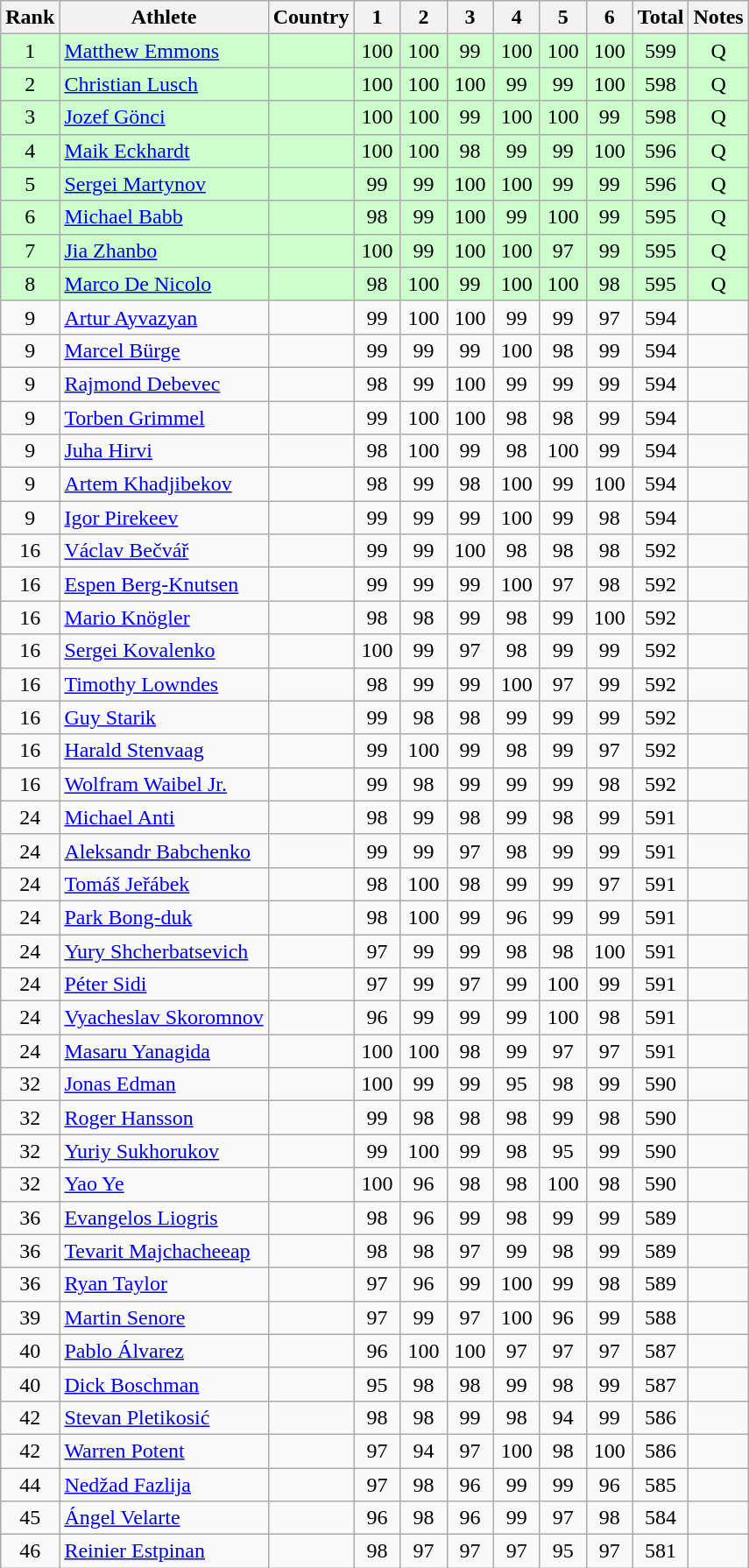<table class="wikitable sortable" style="text-align:center">
<tr>
<th>Rank</th>
<th>Athlete</th>
<th>Country</th>
<th class="unsortable" style="width: 28px">1</th>
<th class="unsortable" style="width: 28px">2</th>
<th class="unsortable" style="width: 28px">3</th>
<th class="unsortable" style="width: 28px">4</th>
<th class="unsortable" style="width: 28px">5</th>
<th class="unsortable" style="width: 28px">6</th>
<th>Total</th>
<th class="unsortable">Notes</th>
</tr>
<tr bgcolor=#ccffcc>
<td>1</td>
<td align=left><a href='#'>Matthew Emmons</a></td>
<td align=left></td>
<td>100</td>
<td>100</td>
<td>99</td>
<td>100</td>
<td>100</td>
<td>100</td>
<td>599</td>
<td>Q</td>
</tr>
<tr bgcolor=#ccffcc>
<td>2</td>
<td align=left><a href='#'>Christian Lusch</a></td>
<td align=left></td>
<td>100</td>
<td>100</td>
<td>100</td>
<td>99</td>
<td>99</td>
<td>100</td>
<td>598</td>
<td>Q</td>
</tr>
<tr bgcolor=#ccffcc>
<td>3</td>
<td align=left><a href='#'>Jozef Gönci</a></td>
<td align=left></td>
<td>100</td>
<td>100</td>
<td>99</td>
<td>100</td>
<td>100</td>
<td>99</td>
<td>598</td>
<td>Q</td>
</tr>
<tr bgcolor=#ccffcc>
<td>4</td>
<td align=left><a href='#'>Maik Eckhardt</a></td>
<td align=left></td>
<td>100</td>
<td>100</td>
<td>98</td>
<td>99</td>
<td>99</td>
<td>100</td>
<td>596</td>
<td>Q</td>
</tr>
<tr bgcolor=#ccffcc>
<td>5</td>
<td align=left><a href='#'>Sergei Martynov</a></td>
<td align=left></td>
<td>99</td>
<td>99</td>
<td>100</td>
<td>100</td>
<td>99</td>
<td>99</td>
<td>596</td>
<td>Q</td>
</tr>
<tr bgcolor=#ccffcc>
<td>6</td>
<td align=left><a href='#'>Michael Babb</a></td>
<td align=left></td>
<td>98</td>
<td>99</td>
<td>100</td>
<td>99</td>
<td>100</td>
<td>99</td>
<td>595</td>
<td>Q</td>
</tr>
<tr bgcolor=#ccffcc>
<td>7</td>
<td align=left><a href='#'>Jia Zhanbo</a></td>
<td align=left></td>
<td>100</td>
<td>99</td>
<td>100</td>
<td>100</td>
<td>97</td>
<td>99</td>
<td>595</td>
<td>Q</td>
</tr>
<tr bgcolor=#ccffcc>
<td>8</td>
<td align=left><a href='#'>Marco De Nicolo</a></td>
<td align=left></td>
<td>98</td>
<td>100</td>
<td>99</td>
<td>100</td>
<td>100</td>
<td>98</td>
<td>595</td>
<td>Q</td>
</tr>
<tr>
<td>9</td>
<td align=left><a href='#'>Artur Ayvazyan</a></td>
<td align=left></td>
<td>99</td>
<td>100</td>
<td>100</td>
<td>99</td>
<td>99</td>
<td>97</td>
<td>594</td>
<td></td>
</tr>
<tr>
<td>9</td>
<td align=left><a href='#'>Marcel Bürge</a></td>
<td align=left></td>
<td>99</td>
<td>99</td>
<td>99</td>
<td>100</td>
<td>98</td>
<td>99</td>
<td>594</td>
<td></td>
</tr>
<tr>
<td>9</td>
<td align=left><a href='#'>Rajmond Debevec</a></td>
<td align=left></td>
<td>98</td>
<td>99</td>
<td>100</td>
<td>99</td>
<td>99</td>
<td>99</td>
<td>594</td>
<td></td>
</tr>
<tr>
<td>9</td>
<td align=left><a href='#'>Torben Grimmel</a></td>
<td align=left></td>
<td>99</td>
<td>100</td>
<td>100</td>
<td>98</td>
<td>98</td>
<td>99</td>
<td>594</td>
<td></td>
</tr>
<tr>
<td>9</td>
<td align=left><a href='#'>Juha Hirvi</a></td>
<td align=left></td>
<td>98</td>
<td>100</td>
<td>99</td>
<td>98</td>
<td>100</td>
<td>99</td>
<td>594</td>
<td></td>
</tr>
<tr>
<td>9</td>
<td align=left><a href='#'>Artem Khadjibekov</a></td>
<td align=left></td>
<td>98</td>
<td>99</td>
<td>98</td>
<td>100</td>
<td>99</td>
<td>100</td>
<td>594</td>
<td></td>
</tr>
<tr>
<td>9</td>
<td align=left><a href='#'>Igor Pirekeev</a></td>
<td align=left></td>
<td>99</td>
<td>99</td>
<td>99</td>
<td>100</td>
<td>99</td>
<td>98</td>
<td>594</td>
<td></td>
</tr>
<tr>
<td>16</td>
<td align=left><a href='#'>Václav Bečvář</a></td>
<td align=left></td>
<td>99</td>
<td>99</td>
<td>100</td>
<td>98</td>
<td>98</td>
<td>98</td>
<td>592</td>
<td></td>
</tr>
<tr>
<td>16</td>
<td align=left><a href='#'>Espen Berg-Knutsen</a></td>
<td align=left></td>
<td>99</td>
<td>99</td>
<td>99</td>
<td>100</td>
<td>97</td>
<td>98</td>
<td>592</td>
<td></td>
</tr>
<tr>
<td>16</td>
<td align=left><a href='#'>Mario Knögler</a></td>
<td align=left></td>
<td>98</td>
<td>98</td>
<td>99</td>
<td>98</td>
<td>99</td>
<td>100</td>
<td>592</td>
<td></td>
</tr>
<tr>
<td>16</td>
<td align=left><a href='#'>Sergei Kovalenko</a></td>
<td align=left></td>
<td>100</td>
<td>99</td>
<td>97</td>
<td>98</td>
<td>99</td>
<td>99</td>
<td>592</td>
<td></td>
</tr>
<tr>
<td>16</td>
<td align=left><a href='#'>Timothy Lowndes</a></td>
<td align=left></td>
<td>98</td>
<td>99</td>
<td>99</td>
<td>100</td>
<td>97</td>
<td>99</td>
<td>592</td>
<td></td>
</tr>
<tr>
<td>16</td>
<td align=left><a href='#'>Guy Starik</a></td>
<td align=left></td>
<td>99</td>
<td>98</td>
<td>98</td>
<td>99</td>
<td>99</td>
<td>99</td>
<td>592</td>
<td></td>
</tr>
<tr>
<td>16</td>
<td align=left><a href='#'>Harald Stenvaag</a></td>
<td align=left></td>
<td>99</td>
<td>100</td>
<td>99</td>
<td>98</td>
<td>99</td>
<td>97</td>
<td>592</td>
<td></td>
</tr>
<tr>
<td>16</td>
<td align=left><a href='#'>Wolfram Waibel Jr.</a></td>
<td align=left></td>
<td>99</td>
<td>98</td>
<td>99</td>
<td>99</td>
<td>99</td>
<td>98</td>
<td>592</td>
<td></td>
</tr>
<tr>
<td>24</td>
<td align=left><a href='#'>Michael Anti</a></td>
<td align=left></td>
<td>98</td>
<td>99</td>
<td>98</td>
<td>99</td>
<td>98</td>
<td>99</td>
<td>591</td>
<td></td>
</tr>
<tr>
<td>24</td>
<td align=left><a href='#'>Aleksandr Babchenko</a></td>
<td align=left></td>
<td>99</td>
<td>99</td>
<td>97</td>
<td>98</td>
<td>99</td>
<td>99</td>
<td>591</td>
<td></td>
</tr>
<tr>
<td>24</td>
<td align=left><a href='#'>Tomáš Jeřábek</a></td>
<td align=left></td>
<td>98</td>
<td>100</td>
<td>98</td>
<td>99</td>
<td>99</td>
<td>97</td>
<td>591</td>
<td></td>
</tr>
<tr>
<td>24</td>
<td align=left><a href='#'>Park Bong-duk</a></td>
<td align=left></td>
<td>98</td>
<td>100</td>
<td>99</td>
<td>96</td>
<td>99</td>
<td>99</td>
<td>591</td>
<td></td>
</tr>
<tr>
<td>24</td>
<td align=left><a href='#'>Yury Shcherbatsevich</a></td>
<td align=left></td>
<td>97</td>
<td>99</td>
<td>99</td>
<td>98</td>
<td>98</td>
<td>100</td>
<td>591</td>
<td></td>
</tr>
<tr>
<td>24</td>
<td align=left><a href='#'>Péter Sidi</a></td>
<td align=left></td>
<td>97</td>
<td>99</td>
<td>97</td>
<td>99</td>
<td>100</td>
<td>99</td>
<td>591</td>
<td></td>
</tr>
<tr>
<td>24</td>
<td align=left><a href='#'>Vyacheslav Skoromnov</a></td>
<td align=left></td>
<td>96</td>
<td>99</td>
<td>99</td>
<td>99</td>
<td>100</td>
<td>98</td>
<td>591</td>
<td></td>
</tr>
<tr>
<td>24</td>
<td align=left><a href='#'>Masaru Yanagida</a></td>
<td align=left></td>
<td>100</td>
<td>100</td>
<td>98</td>
<td>99</td>
<td>97</td>
<td>97</td>
<td>591</td>
<td></td>
</tr>
<tr>
<td>32</td>
<td align=left><a href='#'>Jonas Edman</a></td>
<td align=left></td>
<td>100</td>
<td>99</td>
<td>99</td>
<td>95</td>
<td>98</td>
<td>99</td>
<td>590</td>
<td></td>
</tr>
<tr>
<td>32</td>
<td align=left><a href='#'>Roger Hansson</a></td>
<td align=left></td>
<td>99</td>
<td>98</td>
<td>98</td>
<td>98</td>
<td>99</td>
<td>98</td>
<td>590</td>
<td></td>
</tr>
<tr>
<td>32</td>
<td align=left><a href='#'>Yuriy Sukhorukov</a></td>
<td align=left></td>
<td>99</td>
<td>100</td>
<td>99</td>
<td>98</td>
<td>95</td>
<td>99</td>
<td>590</td>
<td></td>
</tr>
<tr>
<td>32</td>
<td align=left><a href='#'>Yao Ye</a></td>
<td align=left></td>
<td>100</td>
<td>96</td>
<td>98</td>
<td>98</td>
<td>100</td>
<td>98</td>
<td>590</td>
<td></td>
</tr>
<tr>
<td>36</td>
<td align=left><a href='#'>Evangelos Liogris</a></td>
<td align=left></td>
<td>98</td>
<td>96</td>
<td>99</td>
<td>98</td>
<td>99</td>
<td>99</td>
<td>589</td>
<td></td>
</tr>
<tr>
<td>36</td>
<td align=left><a href='#'>Tevarit Majchacheeap</a></td>
<td align=left></td>
<td>98</td>
<td>98</td>
<td>97</td>
<td>99</td>
<td>98</td>
<td>99</td>
<td>589</td>
<td></td>
</tr>
<tr>
<td>36</td>
<td align=left><a href='#'>Ryan Taylor</a></td>
<td align=left></td>
<td>97</td>
<td>96</td>
<td>99</td>
<td>100</td>
<td>99</td>
<td>98</td>
<td>589</td>
<td></td>
</tr>
<tr>
<td>39</td>
<td align=left><a href='#'>Martin Senore</a></td>
<td align=left></td>
<td>97</td>
<td>99</td>
<td>97</td>
<td>100</td>
<td>96</td>
<td>99</td>
<td>588</td>
<td></td>
</tr>
<tr>
<td>40</td>
<td align=left><a href='#'>Pablo Álvarez</a></td>
<td align=left></td>
<td>96</td>
<td>100</td>
<td>100</td>
<td>97</td>
<td>97</td>
<td>97</td>
<td>587</td>
<td></td>
</tr>
<tr>
<td>40</td>
<td align=left><a href='#'>Dick Boschman</a></td>
<td align=left></td>
<td>95</td>
<td>98</td>
<td>98</td>
<td>99</td>
<td>98</td>
<td>99</td>
<td>587</td>
<td></td>
</tr>
<tr>
<td>42</td>
<td align=left><a href='#'>Stevan Pletikosić</a></td>
<td align=left></td>
<td>98</td>
<td>98</td>
<td>99</td>
<td>98</td>
<td>94</td>
<td>99</td>
<td>586</td>
<td></td>
</tr>
<tr>
<td>42</td>
<td align=left><a href='#'>Warren Potent</a></td>
<td align=left></td>
<td>97</td>
<td>94</td>
<td>97</td>
<td>100</td>
<td>98</td>
<td>100</td>
<td>586</td>
<td></td>
</tr>
<tr>
<td>44</td>
<td align=left><a href='#'>Nedžad Fazlija</a></td>
<td align=left></td>
<td>97</td>
<td>98</td>
<td>96</td>
<td>99</td>
<td>99</td>
<td>96</td>
<td>585</td>
<td></td>
</tr>
<tr>
<td>45</td>
<td align=left><a href='#'>Ángel Velarte</a></td>
<td align=left></td>
<td>96</td>
<td>98</td>
<td>96</td>
<td>99</td>
<td>97</td>
<td>98</td>
<td>584</td>
<td></td>
</tr>
<tr>
<td>46</td>
<td align=left><a href='#'>Reinier Estpinan</a></td>
<td align=left></td>
<td>98</td>
<td>97</td>
<td>97</td>
<td>97</td>
<td>95</td>
<td>97</td>
<td>581</td>
<td></td>
</tr>
</table>
